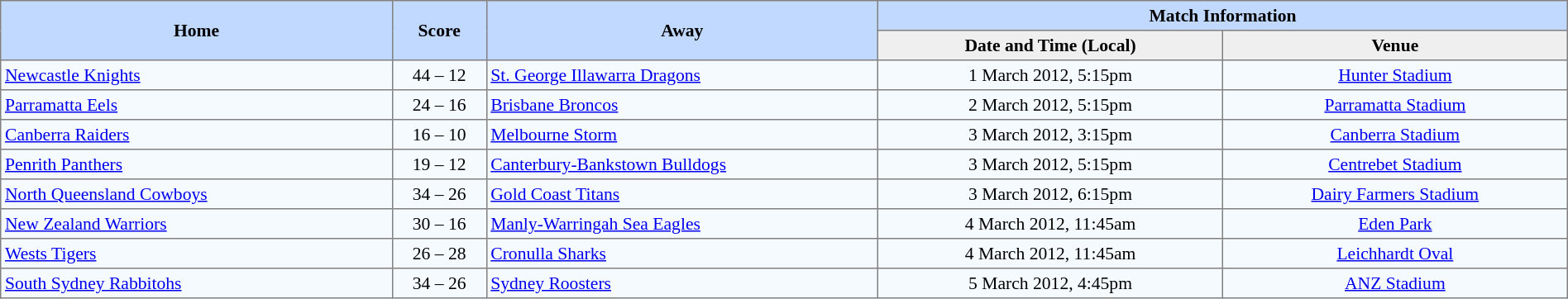<table border="1" cellpadding="3" cellspacing="0" style="border-collapse:collapse; font-size:90%; width:100%;">
<tr bgcolor=#C1D8FF>
<th rowspan=2 width=25%>Home</th>
<th rowspan=2 width=6%>Score</th>
<th rowspan=2 width=25%>Away</th>
<th colspan=6>Match Information</th>
</tr>
<tr bgcolor=#EFEFEF>
<th width=22%>Date and Time (Local)</th>
<th width=22%>Venue</th>
</tr>
<tr style="text-align:center; background:#f5faff;">
<td align=left> <a href='#'>Newcastle Knights</a></td>
<td>44 – 12</td>
<td align=left> <a href='#'>St. George Illawarra Dragons</a></td>
<td>1 March 2012, 5:15pm</td>
<td><a href='#'>Hunter Stadium</a></td>
</tr>
<tr style="text-align:center; background:#f5faff;">
<td align=left> <a href='#'>Parramatta Eels</a></td>
<td>24 – 16</td>
<td align=left> <a href='#'>Brisbane Broncos</a></td>
<td>2 March 2012, 5:15pm</td>
<td><a href='#'>Parramatta Stadium</a></td>
</tr>
<tr style="text-align:center; background:#f5faff;">
<td align=left> <a href='#'>Canberra Raiders</a></td>
<td>16 – 10</td>
<td align=left> <a href='#'>Melbourne Storm</a></td>
<td>3 March 2012, 3:15pm</td>
<td><a href='#'>Canberra Stadium</a></td>
</tr>
<tr style="text-align:center; background:#f5faff;">
<td align=left> <a href='#'>Penrith Panthers</a></td>
<td>19 – 12</td>
<td align=left> <a href='#'>Canterbury-Bankstown Bulldogs</a></td>
<td>3 March 2012, 5:15pm</td>
<td><a href='#'>Centrebet Stadium</a></td>
</tr>
<tr style="text-align:center; background:#f5faff;">
<td align=left> <a href='#'>North Queensland Cowboys</a></td>
<td>34 – 26</td>
<td align=left> <a href='#'>Gold Coast Titans</a></td>
<td>3 March 2012, 6:15pm</td>
<td><a href='#'>Dairy Farmers Stadium</a></td>
</tr>
<tr style="text-align:center; background:#f5faff;">
<td align=left> <a href='#'>New Zealand Warriors</a></td>
<td>30 – 16</td>
<td align=left> <a href='#'>Manly-Warringah Sea Eagles</a></td>
<td>4 March 2012, 11:45am</td>
<td><a href='#'>Eden Park</a></td>
</tr>
<tr style="text-align:center; background:#f5faff;">
<td align=left> <a href='#'>Wests Tigers</a></td>
<td>26 – 28</td>
<td align=left> <a href='#'>Cronulla Sharks</a></td>
<td>4 March 2012, 11:45am</td>
<td><a href='#'>Leichhardt Oval</a></td>
</tr>
<tr style="text-align:center; background:#f5faff;">
<td align=left> <a href='#'>South Sydney Rabbitohs</a></td>
<td>34 – 26</td>
<td align=left> <a href='#'>Sydney Roosters</a></td>
<td>5 March 2012, 4:45pm</td>
<td><a href='#'>ANZ Stadium</a></td>
</tr>
</table>
